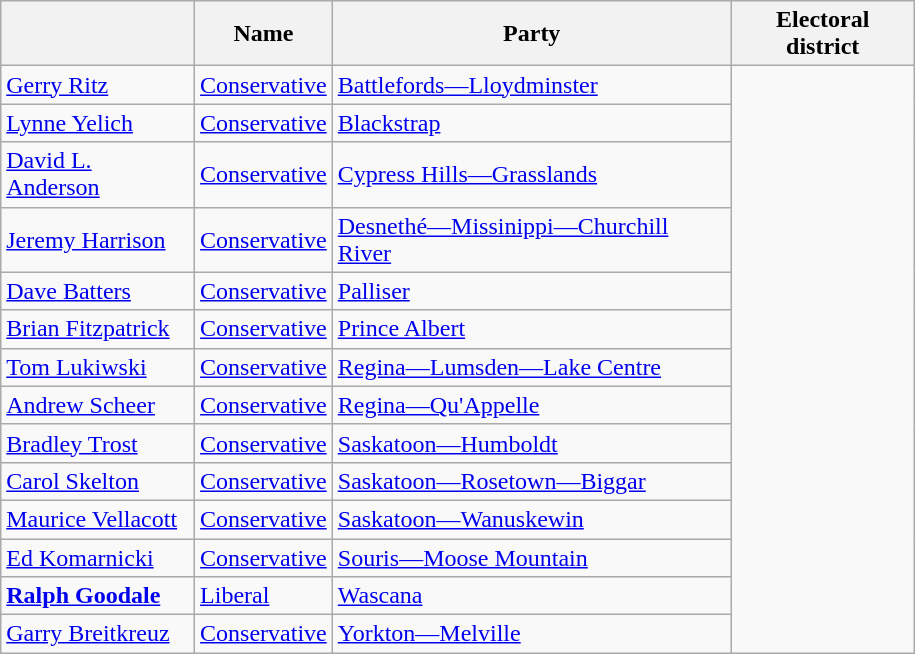<table class="wikitable" width="610">
<tr>
<th></th>
<th>Name</th>
<th>Party</th>
<th>Electoral district</th>
</tr>
<tr>
<td><a href='#'>Gerry Ritz</a></td>
<td><a href='#'>Conservative</a></td>
<td><a href='#'>Battlefords—Lloydminster</a></td>
</tr>
<tr>
<td><a href='#'>Lynne Yelich</a></td>
<td><a href='#'>Conservative</a></td>
<td><a href='#'>Blackstrap</a></td>
</tr>
<tr>
<td><a href='#'>David L. Anderson</a></td>
<td><a href='#'>Conservative</a></td>
<td><a href='#'>Cypress Hills—Grasslands</a></td>
</tr>
<tr>
<td><a href='#'>Jeremy Harrison</a></td>
<td><a href='#'>Conservative</a></td>
<td><a href='#'>Desnethé—Missinippi—Churchill River</a></td>
</tr>
<tr>
<td><a href='#'>Dave Batters</a></td>
<td><a href='#'>Conservative</a></td>
<td><a href='#'>Palliser</a></td>
</tr>
<tr>
<td><a href='#'>Brian Fitzpatrick</a></td>
<td><a href='#'>Conservative</a></td>
<td><a href='#'>Prince Albert</a></td>
</tr>
<tr>
<td><a href='#'>Tom Lukiwski</a></td>
<td><a href='#'>Conservative</a></td>
<td><a href='#'>Regina—Lumsden—Lake Centre</a></td>
</tr>
<tr>
<td><a href='#'>Andrew Scheer</a></td>
<td><a href='#'>Conservative</a></td>
<td><a href='#'>Regina—Qu'Appelle</a></td>
</tr>
<tr>
<td><a href='#'>Bradley Trost</a></td>
<td><a href='#'>Conservative</a></td>
<td><a href='#'>Saskatoon—Humboldt</a></td>
</tr>
<tr>
<td><a href='#'>Carol Skelton</a></td>
<td><a href='#'>Conservative</a></td>
<td><a href='#'>Saskatoon—Rosetown—Biggar</a></td>
</tr>
<tr>
<td><a href='#'>Maurice Vellacott</a></td>
<td><a href='#'>Conservative</a></td>
<td><a href='#'>Saskatoon—Wanuskewin</a></td>
</tr>
<tr>
<td><a href='#'>Ed Komarnicki</a></td>
<td><a href='#'>Conservative</a></td>
<td><a href='#'>Souris—Moose Mountain</a></td>
</tr>
<tr>
<td><strong><a href='#'>Ralph Goodale</a></strong></td>
<td><a href='#'>Liberal</a></td>
<td><a href='#'>Wascana</a></td>
</tr>
<tr>
<td><a href='#'>Garry Breitkreuz</a></td>
<td><a href='#'>Conservative</a></td>
<td><a href='#'>Yorkton—Melville</a></td>
</tr>
</table>
